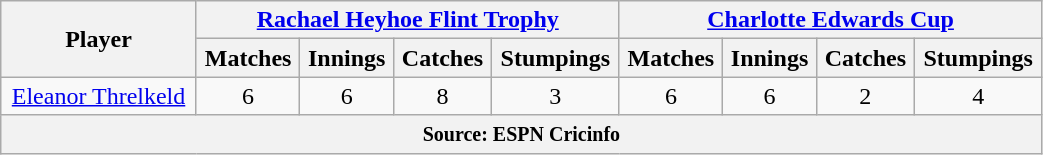<table class="wikitable" style="text-align:center; width:55%;">
<tr>
<th rowspan=2>Player</th>
<th colspan=4><a href='#'>Rachael Heyhoe Flint Trophy</a></th>
<th colspan=4><a href='#'>Charlotte Edwards Cup</a></th>
</tr>
<tr>
<th>Matches</th>
<th>Innings</th>
<th>Catches</th>
<th>Stumpings</th>
<th>Matches</th>
<th>Innings</th>
<th>Catches</th>
<th>Stumpings</th>
</tr>
<tr>
<td><a href='#'>Eleanor Threlkeld</a></td>
<td>6</td>
<td>6</td>
<td>8</td>
<td>3</td>
<td>6</td>
<td>6</td>
<td>2</td>
<td>4</td>
</tr>
<tr>
<th colspan="9"><small>Source: ESPN Cricinfo</small></th>
</tr>
</table>
